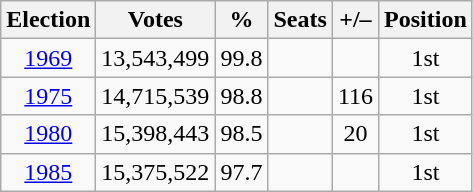<table class=wikitable style=text-align:center>
<tr>
<th>Election</th>
<th>Votes</th>
<th>%</th>
<th>Seats</th>
<th>+/–</th>
<th>Position</th>
</tr>
<tr>
<td><a href='#'>1969</a></td>
<td>13,543,499</td>
<td>99.8</td>
<td></td>
<td></td>
<td>1st</td>
</tr>
<tr>
<td><a href='#'>1975</a></td>
<td>14,715,539</td>
<td>98.8</td>
<td></td>
<td> 116</td>
<td> 1st</td>
</tr>
<tr>
<td><a href='#'>1980</a></td>
<td>15,398,443</td>
<td>98.5</td>
<td></td>
<td> 20</td>
<td> 1st</td>
</tr>
<tr>
<td><a href='#'>1985</a></td>
<td>15,375,522</td>
<td>97.7</td>
<td></td>
<td></td>
<td> 1st</td>
</tr>
</table>
